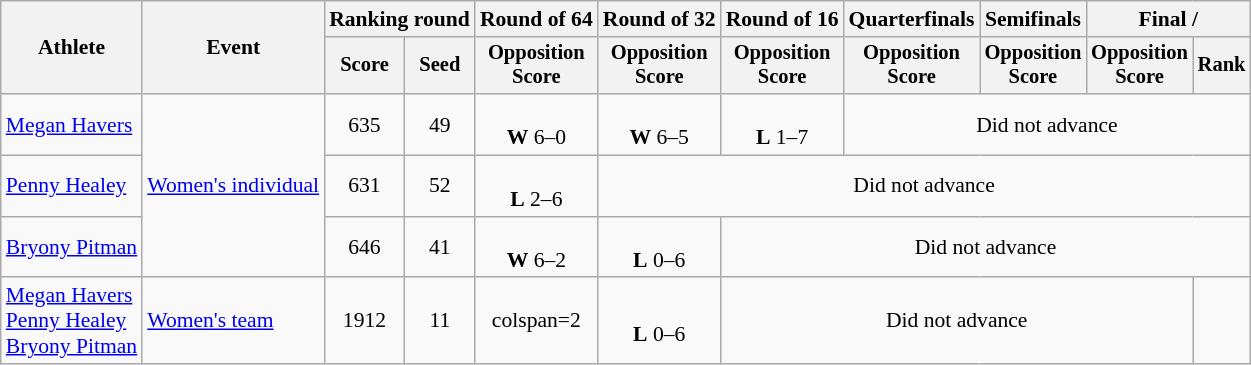<table class=wikitable style=font-size:90%;text-align:center>
<tr>
<th rowspan=2>Athlete</th>
<th rowspan=2>Event</th>
<th colspan=2>Ranking round</th>
<th>Round of 64</th>
<th>Round of 32</th>
<th>Round of 16</th>
<th>Quarterfinals</th>
<th>Semifinals</th>
<th colspan=2>Final / </th>
</tr>
<tr style=font-size:95%>
<th>Score</th>
<th>Seed</th>
<th>Opposition<br>Score</th>
<th>Opposition<br>Score</th>
<th>Opposition<br>Score</th>
<th>Opposition<br>Score</th>
<th>Opposition<br>Score</th>
<th>Opposition<br>Score</th>
<th>Rank</th>
</tr>
<tr>
<td align=left><a href='#'>Megan Havers</a></td>
<td align=left rowspan=3><a href='#'>Women's individual</a></td>
<td>635</td>
<td>49</td>
<td><br><strong>W</strong> 6–0</td>
<td><br><strong>W</strong> 6–5</td>
<td><br><strong>L</strong> 1–7</td>
<td colspan=4>Did not advance</td>
</tr>
<tr>
<td align=left><a href='#'>Penny Healey</a></td>
<td>631</td>
<td>52</td>
<td><br><strong>L</strong> 2–6</td>
<td colspan=6>Did not advance</td>
</tr>
<tr>
<td align=left><a href='#'>Bryony Pitman</a></td>
<td>646</td>
<td>41</td>
<td><br><strong>W</strong> 6–2</td>
<td><br><strong>L</strong> 0–6</td>
<td colspan=5>Did not advance</td>
</tr>
<tr align=center>
<td align=left><a href='#'>Megan Havers</a><br><a href='#'>Penny Healey</a><br><a href='#'>Bryony Pitman</a></td>
<td align=left><a href='#'>Women's team</a></td>
<td>1912</td>
<td>11</td>
<td>colspan=2 </td>
<td><br><strong>L</strong> 0–6</td>
<td colspan="4">Did not advance</td>
</tr>
</table>
